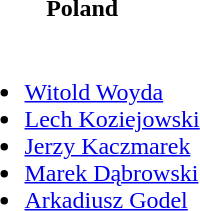<table>
<tr>
<th>Poland</th>
</tr>
<tr>
<td><br><ul><li><a href='#'>Witold Woyda</a></li><li><a href='#'>Lech Koziejowski</a></li><li><a href='#'>Jerzy Kaczmarek</a></li><li><a href='#'>Marek Dąbrowski</a></li><li><a href='#'>Arkadiusz Godel</a></li></ul></td>
</tr>
</table>
